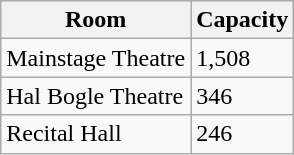<table class="wikitable">
<tr>
<th>Room</th>
<th>Capacity</th>
</tr>
<tr>
<td>Mainstage Theatre</td>
<td>1,508</td>
</tr>
<tr>
<td>Hal Bogle Theatre</td>
<td>346</td>
</tr>
<tr>
<td>Recital Hall</td>
<td>246</td>
</tr>
</table>
